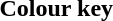<table class="toccolours">
<tr>
<th>Colour key</th>
</tr>
<tr>
<td></td>
</tr>
</table>
